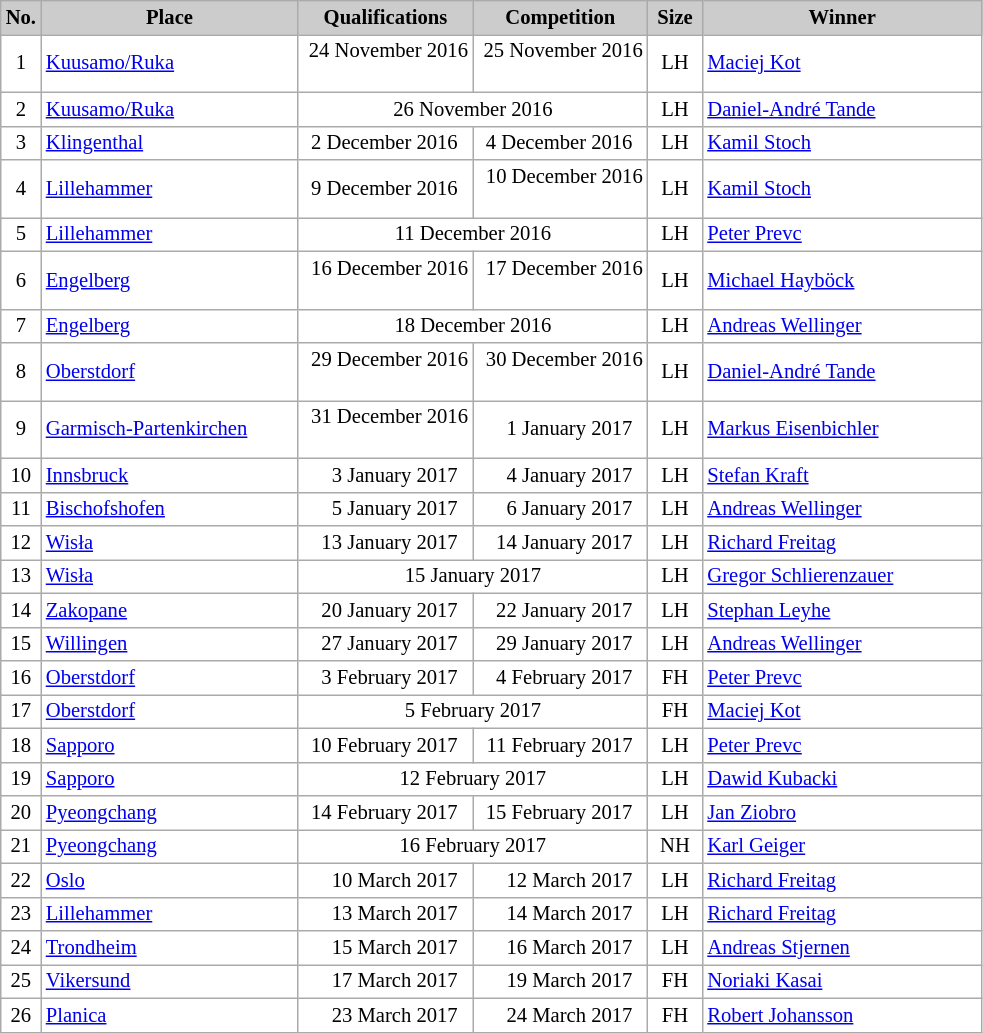<table class="wikitable plainrowheaders" style="background:#fff; font-size:86%; line-height:16px; border:grey solid 1px; border-collapse:collapse;">
<tr style="background:#ccc; text-align:center;">
<th style="background-color: #ccc;" width=20>No.</th>
<th style="background-color: #ccc;" width=165>Place</th>
<th style="background-color: #ccc;" width=110>Qualifications</th>
<th style="background-color: #ccc;" width=110>Competition</th>
<th style="background-color: #ccc;" width=30>Size</th>
<th style="background-color: #ccc;" width=180>Winner</th>
</tr>
<tr>
<td align=center>1</td>
<td> <a href='#'>Kuusamo/Ruka</a></td>
<td align=right>24 November 2016  </td>
<td align=right>25 November 2016  </td>
<td align=center>LH</td>
<td> <a href='#'>Maciej Kot</a></td>
</tr>
<tr>
<td align=center>2</td>
<td> <a href='#'>Kuusamo/Ruka</a></td>
<td colspan=2 align=center>26 November 2016</td>
<td align=center>LH</td>
<td> <a href='#'>Daniel-André Tande</a></td>
</tr>
<tr>
<td align=center>3</td>
<td> <a href='#'>Klingenthal</a></td>
<td align=right>2 December 2016  </td>
<td align=right>4 December 2016  </td>
<td align=center>LH</td>
<td> <a href='#'>Kamil Stoch</a></td>
</tr>
<tr>
<td align=center>4</td>
<td> <a href='#'>Lillehammer</a></td>
<td align=right>9 December 2016  </td>
<td align=right>10 December 2016  </td>
<td align=center>LH</td>
<td> <a href='#'>Kamil Stoch</a></td>
</tr>
<tr>
<td align=center>5</td>
<td> <a href='#'>Lillehammer</a></td>
<td colspan=2 align=center>11 December 2016</td>
<td align=center>LH</td>
<td> <a href='#'>Peter Prevc</a></td>
</tr>
<tr>
<td align=center>6</td>
<td> <a href='#'>Engelberg</a></td>
<td align=right>16 December 2016  </td>
<td align=right>17 December 2016  </td>
<td align=center>LH</td>
<td> <a href='#'>Michael Hayböck</a></td>
</tr>
<tr>
<td align=center>7</td>
<td> <a href='#'>Engelberg</a></td>
<td colspan=2 align=center>18 December 2016</td>
<td align=center>LH</td>
<td> <a href='#'>Andreas Wellinger</a></td>
</tr>
<tr>
<td align=center>8</td>
<td> <a href='#'>Oberstdorf</a></td>
<td align=right>29 December 2016  </td>
<td align=right>30 December 2016  </td>
<td align=center>LH</td>
<td> <a href='#'>Daniel-André Tande</a></td>
</tr>
<tr>
<td align=center>9</td>
<td> <a href='#'>Garmisch-Partenkirchen</a></td>
<td align=right>31 December 2016  </td>
<td align=right>1 January 2017  </td>
<td align=center>LH</td>
<td> <a href='#'>Markus Eisenbichler</a></td>
</tr>
<tr>
<td align=center>10</td>
<td> <a href='#'>Innsbruck</a></td>
<td align=right>3 January 2017  </td>
<td align=right>4 January 2017  </td>
<td align=center>LH</td>
<td> <a href='#'>Stefan Kraft</a></td>
</tr>
<tr>
<td align=center>11</td>
<td> <a href='#'>Bischofshofen</a></td>
<td align=right>5 January 2017  </td>
<td align=right>6 January 2017  </td>
<td align=center>LH</td>
<td> <a href='#'>Andreas Wellinger</a></td>
</tr>
<tr>
<td align=center>12</td>
<td> <a href='#'>Wisła</a></td>
<td align=right>13 January 2017  </td>
<td align=right>14 January 2017  </td>
<td align=center>LH</td>
<td> <a href='#'>Richard Freitag</a></td>
</tr>
<tr>
<td align=center>13</td>
<td> <a href='#'>Wisła</a></td>
<td colspan=2 align=center>15 January 2017</td>
<td align=center>LH</td>
<td> <a href='#'>Gregor Schlierenzauer</a></td>
</tr>
<tr>
<td align=center>14</td>
<td> <a href='#'>Zakopane</a></td>
<td align=right>20 January 2017  </td>
<td align=right>22 January 2017  </td>
<td align=center>LH</td>
<td> <a href='#'>Stephan Leyhe</a></td>
</tr>
<tr>
<td align=center>15</td>
<td> <a href='#'>Willingen</a></td>
<td align=right>27 January 2017  </td>
<td align=right>29 January 2017  </td>
<td align=center>LH</td>
<td> <a href='#'>Andreas Wellinger</a></td>
</tr>
<tr>
<td align=center>16</td>
<td> <a href='#'>Oberstdorf</a></td>
<td align=right>3 February 2017  </td>
<td align=right>4 February 2017  </td>
<td align=center>FH</td>
<td> <a href='#'>Peter Prevc</a></td>
</tr>
<tr>
<td align=center>17</td>
<td> <a href='#'>Oberstdorf</a></td>
<td colspan=2 align=center>5 February 2017</td>
<td align=center>FH</td>
<td> <a href='#'>Maciej Kot</a></td>
</tr>
<tr>
<td align=center>18</td>
<td> <a href='#'>Sapporo</a></td>
<td align=right>10 February 2017  </td>
<td align=right>11 February 2017  </td>
<td align=center>LH</td>
<td> <a href='#'>Peter Prevc</a></td>
</tr>
<tr>
<td align=center>19</td>
<td> <a href='#'>Sapporo</a></td>
<td colspan=2 align=center>12 February 2017</td>
<td align=center>LH</td>
<td> <a href='#'>Dawid Kubacki</a></td>
</tr>
<tr>
<td align=center>20</td>
<td> <a href='#'>Pyeongchang</a></td>
<td align=right>14 February 2017  </td>
<td align=right>15 February 2017  </td>
<td align=center>LH</td>
<td> <a href='#'>Jan Ziobro</a></td>
</tr>
<tr>
<td align=center>21</td>
<td> <a href='#'>Pyeongchang</a></td>
<td colspan=2 align=center>16 February 2017</td>
<td align=center>NH</td>
<td> <a href='#'>Karl Geiger</a></td>
</tr>
<tr>
<td align=center>22</td>
<td> <a href='#'>Oslo</a></td>
<td align=right>10 March 2017  </td>
<td align=right>12 March 2017  </td>
<td align=center>LH</td>
<td> <a href='#'>Richard Freitag</a></td>
</tr>
<tr>
<td align=center>23</td>
<td> <a href='#'>Lillehammer</a></td>
<td align=right>13 March 2017  </td>
<td align=right>14 March 2017  </td>
<td align=center>LH</td>
<td> <a href='#'>Richard Freitag</a></td>
</tr>
<tr>
<td align=center>24</td>
<td> <a href='#'>Trondheim</a></td>
<td align=right>15 March 2017  </td>
<td align=right>16 March 2017  </td>
<td align=center>LH</td>
<td> <a href='#'>Andreas Stjernen</a></td>
</tr>
<tr>
<td align=center>25</td>
<td> <a href='#'>Vikersund</a></td>
<td align=right>17 March 2017  </td>
<td align=right>19 March 2017  </td>
<td align=center>FH</td>
<td> <a href='#'>Noriaki Kasai</a></td>
</tr>
<tr>
<td align=center>26</td>
<td> <a href='#'>Planica</a></td>
<td align=right>23 March 2017  </td>
<td align=right>24 March 2017  </td>
<td align=center>FH</td>
<td> <a href='#'>Robert Johansson</a></td>
</tr>
</table>
